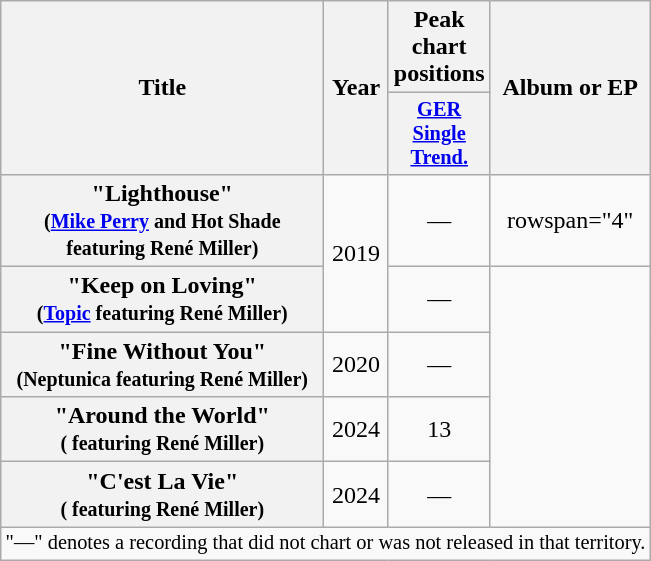<table class="wikitable plainrowheaders" style="text-align:center;">
<tr>
<th scope="col" rowspan="2" style="width:13em;">Title</th>
<th scope="col" rowspan="2">Year</th>
<th scope="col" colspan="1">Peak chart positions</th>
<th scope="col" rowspan="2">Album or EP</th>
</tr>
<tr>
<th scope="col" style="width:3em;font-size:85%;"><a href='#'>GER<br>Single<br>Trend.</a><br></th>
</tr>
<tr>
<th scope="row">"Lighthouse"<br><small>(<a href='#'>Mike Perry</a> and Hot Shade featuring René Miller)</small></th>
<td rowspan="2">2019</td>
<td>—</td>
<td>rowspan="4" </td>
</tr>
<tr>
<th scope="row">"Keep on Loving"<br><small>(<a href='#'>Topic</a> featuring René Miller)</small></th>
<td>—</td>
</tr>
<tr>
<th scope="row">"Fine Without You"<br><small>(Neptunica featuring René Miller)</small></th>
<td>2020</td>
<td>—</td>
</tr>
<tr>
<th scope="row">"Around the World"<br><small>( featuring René Miller)</small></th>
<td>2024</td>
<td>13</td>
</tr>
<tr>
<th scope="row">"C'est La Vie"<br><small>( featuring René Miller)</small></th>
<td>2024</td>
<td>—</td>
</tr>
<tr>
<td colspan="4" style="font-size:85%">"—" denotes a recording that did not chart or was not released in that territory.</td>
</tr>
</table>
